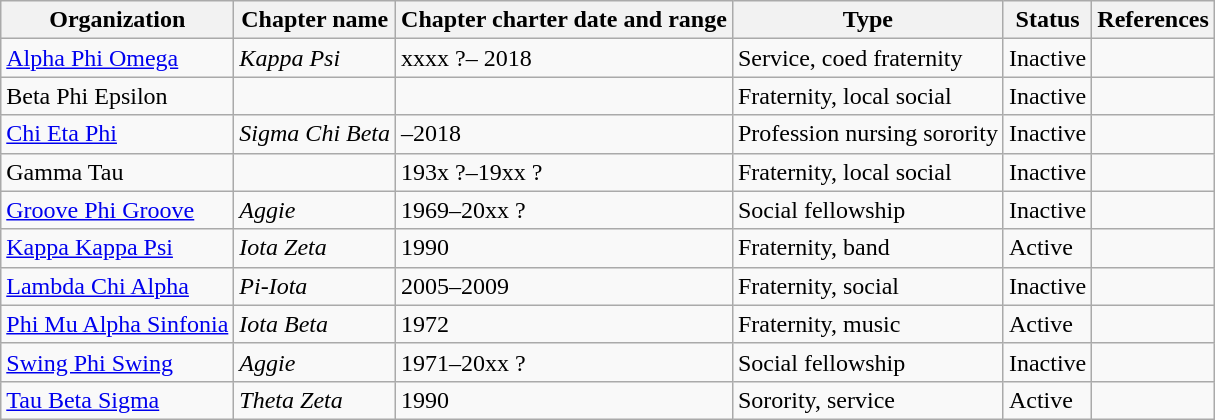<table class="wikitable sortable">
<tr>
<th>Organization</th>
<th>Chapter name</th>
<th>Chapter charter date and range</th>
<th>Type</th>
<th>Status</th>
<th>References</th>
</tr>
<tr>
<td><a href='#'>Alpha Phi Omega</a></td>
<td><em>Kappa Psi</em></td>
<td>xxxx ?– 2018</td>
<td>Service, coed fraternity</td>
<td>Inactive</td>
<td></td>
</tr>
<tr>
<td>Beta Phi Epsilon</td>
<td></td>
<td></td>
<td>Fraternity, local social</td>
<td>Inactive</td>
<td></td>
</tr>
<tr>
<td><a href='#'>Chi Eta Phi</a></td>
<td><em>Sigma Chi Beta</em></td>
<td>–2018</td>
<td>Profession nursing sorority</td>
<td>Inactive</td>
<td></td>
</tr>
<tr>
<td>Gamma Tau</td>
<td></td>
<td>193x ?–19xx ?</td>
<td>Fraternity, local social</td>
<td>Inactive</td>
<td></td>
</tr>
<tr>
<td><a href='#'>Groove Phi Groove</a></td>
<td><em>Aggie</em></td>
<td>1969–20xx ?</td>
<td>Social fellowship</td>
<td>Inactive</td>
<td></td>
</tr>
<tr>
<td><a href='#'>Kappa Kappa Psi</a></td>
<td><em>Iota Zeta</em></td>
<td>1990</td>
<td>Fraternity, band</td>
<td>Active</td>
<td></td>
</tr>
<tr>
<td><a href='#'>Lambda Chi Alpha</a></td>
<td><em>Pi-Iota</em></td>
<td>2005–2009</td>
<td>Fraternity, social</td>
<td>Inactive</td>
<td></td>
</tr>
<tr>
<td><a href='#'>Phi Mu Alpha Sinfonia</a></td>
<td><em>Iota Beta</em></td>
<td>1972</td>
<td>Fraternity, music</td>
<td>Active</td>
<td></td>
</tr>
<tr>
<td><a href='#'>Swing Phi Swing</a></td>
<td><em>Aggie</em></td>
<td>1971–20xx ?</td>
<td>Social fellowship</td>
<td>Inactive</td>
<td></td>
</tr>
<tr>
<td><a href='#'>Tau Beta Sigma</a></td>
<td><em>Theta Zeta</em></td>
<td>1990</td>
<td>Sorority, service</td>
<td>Active</td>
<td></td>
</tr>
</table>
